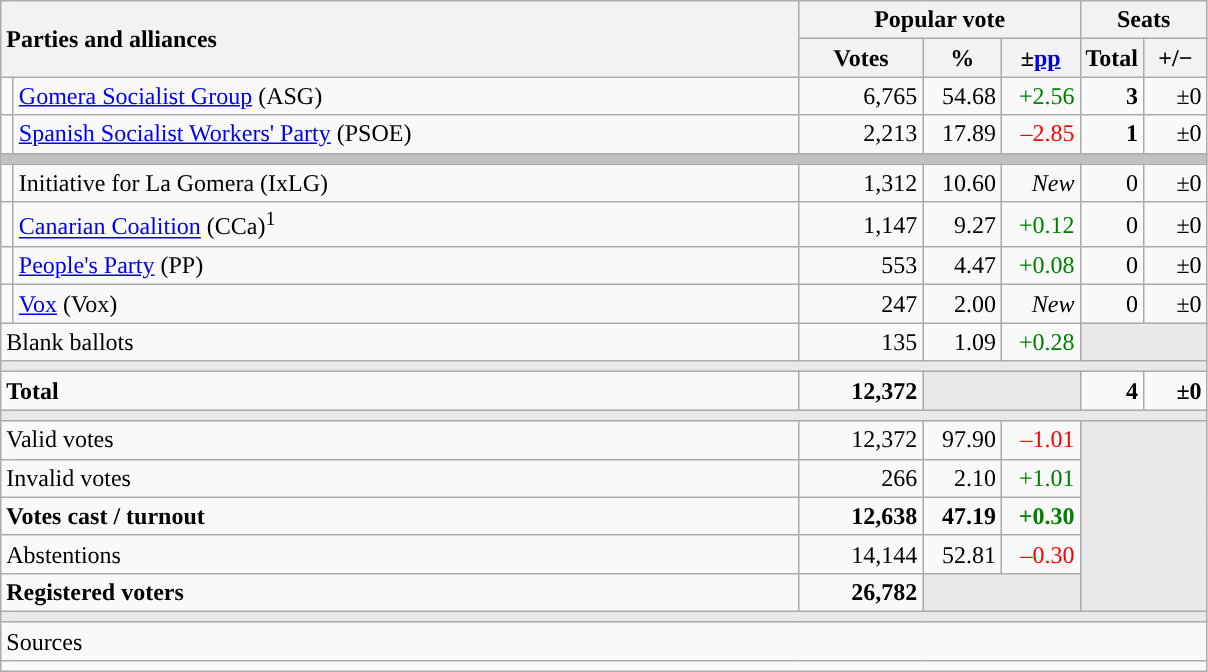<table class="wikitable" style="text-align:right;">
<tr>
<th style="text-align:left;" rowspan="2" colspan="2" width="525">Parties and alliances</th>
<th colspan="3">Popular vote</th>
<th colspan="2">Seats</th>
</tr>
<tr>
<th width="75">Votes</th>
<th width="45">%</th>
<th width="45">±<a href='#'>pp</a></th>
<th width="35">Total</th>
<th width="35">+/−</th>
</tr>
<tr>
<td width="1" style="color:inherit;background:"></td>
<td align="left"><a href='#'>Gomera Socialist Group</a> (ASG)</td>
<td>6,765</td>
<td>54.68</td>
<td style="color:green;">+2.56</td>
<td><strong>3</strong></td>
<td>±0</td>
</tr>
<tr>
<td style="color:inherit;background:"></td>
<td align="left"><a href='#'>Spanish Socialist Workers' Party</a> (PSOE)</td>
<td>2,213</td>
<td>17.89</td>
<td style="color:red;">–2.85</td>
<td><strong>1</strong></td>
<td>±0</td>
</tr>
<tr>
<td colspan="7" bgcolor="#C0C0C0"></td>
</tr>
<tr>
<td style="color:inherit;background:"></td>
<td align="left">Initiative for La Gomera (IxLG)</td>
<td>1,312</td>
<td>10.60</td>
<td><em>New</em></td>
<td>0</td>
<td>±0</td>
</tr>
<tr>
<td style="color:inherit;background:"></td>
<td align="left"><a href='#'>Canarian Coalition</a> (CCa)<sup>1</sup></td>
<td>1,147</td>
<td>9.27</td>
<td style="color:green;">+0.12</td>
<td>0</td>
<td>±0</td>
</tr>
<tr>
<td style="color:inherit;background:"></td>
<td align="left"><a href='#'>People's Party</a> (PP)</td>
<td>553</td>
<td>4.47</td>
<td style="color:green;">+0.08</td>
<td>0</td>
<td>±0</td>
</tr>
<tr>
<td style="color:inherit;background:"></td>
<td align="left"><a href='#'>Vox</a> (Vox)</td>
<td>247</td>
<td>2.00</td>
<td><em>New</em></td>
<td>0</td>
<td>±0</td>
</tr>
<tr>
<td align="left" colspan="2">Blank ballots</td>
<td>135</td>
<td>1.09</td>
<td style="color:green;">+0.28</td>
<td bgcolor="#E9E9E9" colspan="2"></td>
</tr>
<tr>
<td colspan="7" bgcolor="#E9E9E9"></td>
</tr>
<tr style="font-weight:bold;">
<td align="left" colspan="2">Total</td>
<td>12,372</td>
<td bgcolor="#E9E9E9" colspan="2"></td>
<td>4</td>
<td>±0</td>
</tr>
<tr>
<td colspan="7" bgcolor="#E9E9E9"></td>
</tr>
<tr>
<td align="left" colspan="2">Valid votes</td>
<td>12,372</td>
<td>97.90</td>
<td style="color:red;">–1.01</td>
<td bgcolor="#E9E9E9" colspan="2" rowspan="5"></td>
</tr>
<tr>
<td align="left" colspan="2">Invalid votes</td>
<td>266</td>
<td>2.10</td>
<td style="color:green;">+1.01</td>
</tr>
<tr style="font-weight:bold;">
<td align="left" colspan="2">Votes cast / turnout</td>
<td>12,638</td>
<td>47.19</td>
<td style="color:green;">+0.30</td>
</tr>
<tr>
<td align="left" colspan="2">Abstentions</td>
<td>14,144</td>
<td>52.81</td>
<td style="color:red;">–0.30</td>
</tr>
<tr style="font-weight:bold;">
<td align="left" colspan="2">Registered voters</td>
<td>26,782</td>
<td bgcolor="#E9E9E9" colspan="2"></td>
</tr>
<tr>
<td colspan="7" bgcolor="#E9E9E9"></td>
</tr>
<tr>
<td align="left" colspan="7">Sources</td>
</tr>
<tr>
<td colspan="9" style="text-align:left;font-size:95%;max-width:790px;"></td>
</tr>
</table>
